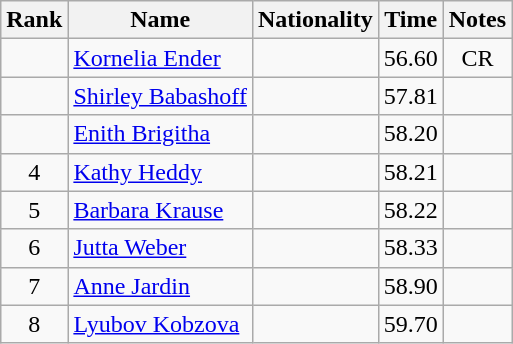<table class="wikitable sortable" style="text-align:center">
<tr>
<th>Rank</th>
<th>Name</th>
<th>Nationality</th>
<th>Time</th>
<th>Notes</th>
</tr>
<tr>
<td></td>
<td align=left><a href='#'>Kornelia Ender</a></td>
<td align=left></td>
<td>56.60</td>
<td>CR</td>
</tr>
<tr>
<td></td>
<td align=left><a href='#'>Shirley Babashoff</a></td>
<td align=left></td>
<td>57.81</td>
<td></td>
</tr>
<tr>
<td></td>
<td align=left><a href='#'>Enith Brigitha</a></td>
<td align=left></td>
<td>58.20</td>
<td></td>
</tr>
<tr>
<td>4</td>
<td align=left><a href='#'>Kathy Heddy</a></td>
<td align=left></td>
<td>58.21</td>
<td></td>
</tr>
<tr>
<td>5</td>
<td align=left><a href='#'>Barbara Krause</a></td>
<td align=left></td>
<td>58.22</td>
<td></td>
</tr>
<tr>
<td>6</td>
<td align=left><a href='#'>Jutta Weber</a></td>
<td align=left></td>
<td>58.33</td>
<td></td>
</tr>
<tr>
<td>7</td>
<td align=left><a href='#'>Anne Jardin</a></td>
<td align=left></td>
<td>58.90</td>
<td></td>
</tr>
<tr>
<td>8</td>
<td align=left><a href='#'>Lyubov Kobzova</a></td>
<td align=left></td>
<td>59.70</td>
<td></td>
</tr>
</table>
